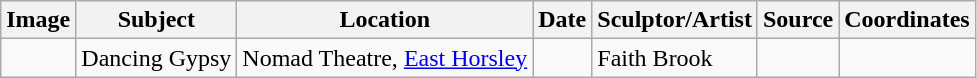<table class="wikitable sortable">
<tr>
<th>Image</th>
<th>Subject</th>
<th>Location</th>
<th>Date</th>
<th>Sculptor/Artist</th>
<th>Source</th>
<th>Coordinates</th>
</tr>
<tr>
<td></td>
<td>Dancing Gypsy</td>
<td>Nomad Theatre, <a href='#'>East Horsley</a></td>
<td></td>
<td>Faith Brook</td>
<td></td>
<td></td>
</tr>
</table>
